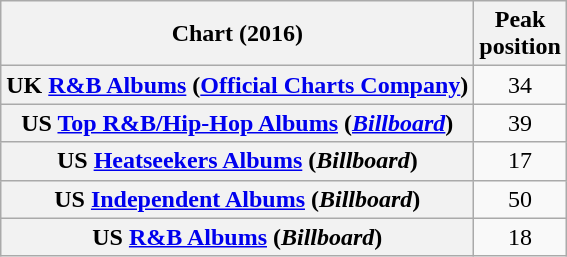<table class="wikitable plainrowheaders" style="text-align:center">
<tr>
<th>Chart (2016)</th>
<th>Peak<br>position</th>
</tr>
<tr>
<th scope="row">UK <a href='#'>R&B Albums</a> (<a href='#'>Official Charts Company</a>)</th>
<td>34</td>
</tr>
<tr>
<th scope="row">US <a href='#'>Top R&B/Hip-Hop Albums</a> (<em><a href='#'>Billboard</a></em>)</th>
<td>39</td>
</tr>
<tr>
<th scope="row">US <a href='#'>Heatseekers Albums</a> (<em>Billboard</em>)</th>
<td>17</td>
</tr>
<tr>
<th scope="row">US <a href='#'>Independent Albums</a> (<em>Billboard</em>)</th>
<td>50</td>
</tr>
<tr>
<th scope="row">US <a href='#'>R&B Albums</a> (<em>Billboard</em>)</th>
<td>18</td>
</tr>
</table>
